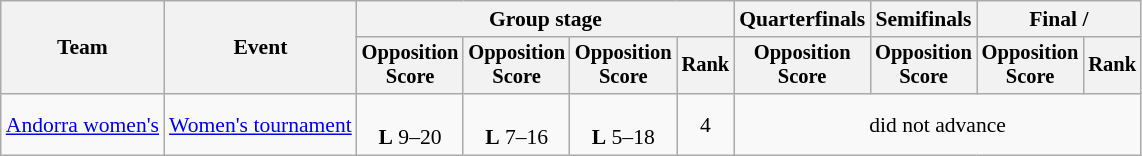<table class="wikitable" style="text-align:center; font-size:90%">
<tr>
<th rowspan=2>Team</th>
<th rowspan=2>Event</th>
<th colspan=4>Group stage</th>
<th>Quarterfinals</th>
<th>Semifinals</th>
<th colspan=2>Final / </th>
</tr>
<tr style="font-size:95%">
<th>Opposition<br>Score</th>
<th>Opposition<br>Score</th>
<th>Opposition<br>Score</th>
<th>Rank</th>
<th>Opposition<br>Score</th>
<th>Opposition<br>Score</th>
<th>Opposition<br>Score</th>
<th>Rank</th>
</tr>
<tr>
<td align=left><a href='#'>Andorra women's</a></td>
<td align=left><a href='#'>Women's tournament</a></td>
<td><br> <strong>L</strong> 9–20</td>
<td><br> <strong>L</strong> 7–16</td>
<td><br> <strong>L</strong> 5–18</td>
<td>4</td>
<td colspan=4>did not advance</td>
</tr>
</table>
